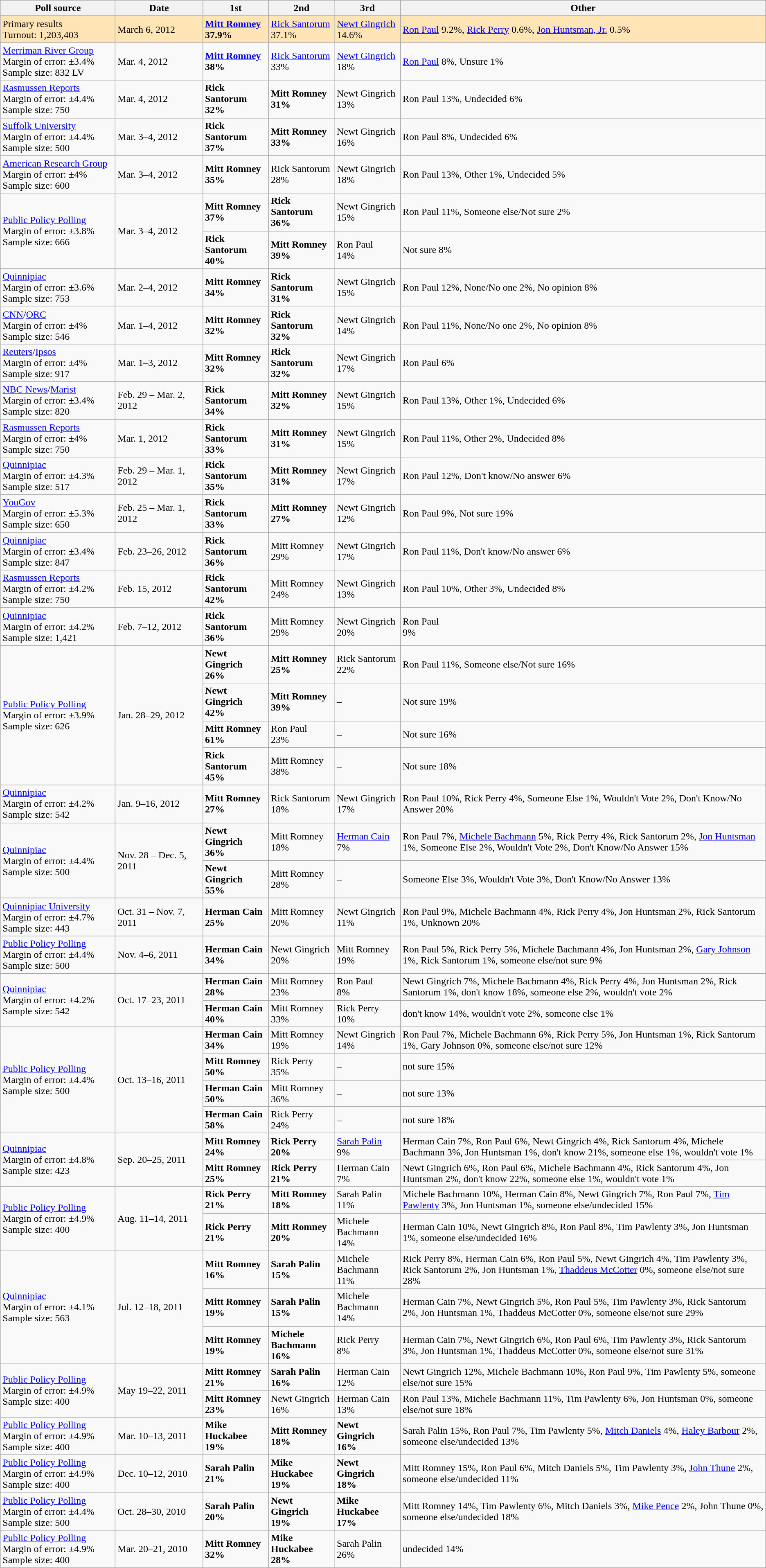<table class="wikitable">
<tr>
<th style="width:180px;">Poll source</th>
<th style="width:135px;">Date</th>
<th style="width:100px;">1st</th>
<th style="width:100px;">2nd</th>
<th style="width:100px;">3rd</th>
<th>Other</th>
</tr>
<tr style="background:Moccasin;">
<td>Primary results<br>Turnout: 1,203,403</td>
<td>March 6, 2012</td>
<td><strong><a href='#'>Mitt Romney</a> 37.9% </strong></td>
<td><a href='#'>Rick Santorum</a><br>37.1%</td>
<td><a href='#'>Newt Gingrich</a><br>14.6%</td>
<td><a href='#'>Ron Paul</a> 9.2%, <a href='#'>Rick Perry</a> 0.6%, <a href='#'>Jon Huntsman, Jr.</a> 0.5%</td>
</tr>
<tr>
<td><a href='#'>Merriman River Group</a><br>Margin of error: ±3.4%
<br>Sample size: 832 LV</td>
<td>Mar. 4, 2012</td>
<td><strong><a href='#'>Mitt Romney</a><br> 38%</strong></td>
<td><a href='#'>Rick Santorum</a><br> 33%</td>
<td><a href='#'>Newt Gingrich</a><br> 18%</td>
<td><a href='#'>Ron Paul</a> 8%, Unsure 1%</td>
</tr>
<tr>
<td><a href='#'>Rasmussen Reports</a><br>Margin of error: ±4.4%
<br>Sample size: 750</td>
<td>Mar. 4, 2012</td>
<td><strong>Rick Santorum<br> 32%</strong></td>
<td><strong>Mitt Romney<br> 31%</strong></td>
<td>Newt Gingrich<br> 13%</td>
<td>Ron Paul 13%, Undecided 6%</td>
</tr>
<tr>
<td><a href='#'>Suffolk University</a><br>Margin of error: ±4.4%
<br>Sample size: 500</td>
<td>Mar. 3–4, 2012</td>
<td><strong>Rick Santorum<br> 37%</strong></td>
<td><strong>Mitt Romney<br> 33%</strong></td>
<td>Newt Gingrich<br> 16%</td>
<td>Ron Paul 8%, Undecided 6%</td>
</tr>
<tr>
<td><a href='#'>American Research Group</a><br>Margin of error: ±4%
<br>Sample size: 600</td>
<td>Mar. 3–4, 2012</td>
<td><strong>Mitt Romney<br> 35%</strong></td>
<td>Rick Santorum<br> 28%</td>
<td>Newt Gingrich<br> 18%</td>
<td>Ron Paul 13%, Other 1%, Undecided 5%</td>
</tr>
<tr>
<td rowspan=2><a href='#'>Public Policy Polling</a><br>Margin of error: ±3.8%
<br>Sample size: 666</td>
<td rowspan=2>Mar. 3–4, 2012</td>
<td><strong>Mitt Romney<br> 37%</strong></td>
<td><strong>Rick Santorum<br> 36%</strong></td>
<td>Newt Gingrich<br> 15%</td>
<td>Ron Paul 11%, Someone else/Not sure 2%</td>
</tr>
<tr>
<td><strong>Rick Santorum<br> 40%</strong></td>
<td><strong>Mitt Romney<br> 39%</strong></td>
<td>Ron Paul<br> 14%</td>
<td>Not sure 8%</td>
</tr>
<tr>
<td><a href='#'>Quinnipiac</a><br>Margin of error: ±3.6%
<br>Sample size: 753</td>
<td>Mar. 2–4, 2012</td>
<td><strong>Mitt Romney<br> 34%</strong></td>
<td><strong>Rick Santorum<br> 31%</strong></td>
<td>Newt Gingrich<br> 15%</td>
<td>Ron Paul 12%, None/No one 2%, No opinion 8%</td>
</tr>
<tr>
<td><a href='#'>CNN</a>/<a href='#'>ORC</a><br>Margin of error: ±4%
<br>Sample size: 546</td>
<td>Mar. 1–4, 2012</td>
<td><strong> Mitt Romney<br> 32%</strong></td>
<td><strong>Rick Santorum<br> 32%</strong></td>
<td>Newt Gingrich<br> 14%</td>
<td>Ron Paul 11%, None/No one 2%, No opinion 8%</td>
</tr>
<tr>
<td><a href='#'>Reuters</a>/<a href='#'>Ipsos</a><br>Margin of error: ±4%
<br>Sample size: 917</td>
<td>Mar. 1–3, 2012</td>
<td><strong>Mitt Romney<br> 32%</strong></td>
<td><strong>Rick Santorum<br> 32%</strong></td>
<td>Newt Gingrich<br> 17%</td>
<td>Ron Paul 6%</td>
</tr>
<tr>
<td><a href='#'>NBC News</a>/<a href='#'>Marist</a><br>Margin of error: ±3.4%
<br>Sample size: 820</td>
<td>Feb. 29 – Mar. 2, 2012</td>
<td><strong>Rick Santorum<br> 34%</strong></td>
<td><strong>Mitt Romney<br> 32%</strong></td>
<td>Newt Gingrich<br> 15%</td>
<td>Ron Paul 13%, Other 1%, Undecided 6%</td>
</tr>
<tr>
<td><a href='#'>Rasmussen Reports</a><br>Margin of error: ±4%
<br>Sample size: 750</td>
<td>Mar. 1, 2012</td>
<td><strong>Rick Santorum<br> 33%</strong></td>
<td><strong>Mitt Romney<br> 31%</strong></td>
<td>Newt Gingrich<br> 15%</td>
<td>Ron Paul 11%, Other 2%, Undecided 8%</td>
</tr>
<tr>
<td><a href='#'>Quinnipiac</a><br>Margin of error: ±4.3%
<br>Sample size: 517</td>
<td>Feb. 29 – Mar. 1, 2012</td>
<td><strong>Rick Santorum<br> 35%</strong></td>
<td><strong>Mitt Romney<br> 31%</strong></td>
<td>Newt Gingrich<br> 17%</td>
<td>Ron Paul 12%, Don't know/No answer 6%</td>
</tr>
<tr>
<td><a href='#'>YouGov</a><br>Margin of error: ±5.3%
<br>Sample size: 650</td>
<td>Feb. 25 – Mar. 1, 2012</td>
<td><strong> Rick Santorum<br> 33%</strong></td>
<td><strong>Mitt Romney<br> 27%</strong></td>
<td>Newt Gingrich<br> 12%</td>
<td>Ron Paul 9%, Not sure 19%</td>
</tr>
<tr>
<td><a href='#'>Quinnipiac</a><br>Margin of error: ±3.4%
<br>Sample size: 847</td>
<td>Feb. 23–26, 2012</td>
<td><strong>Rick Santorum<br> 36%</strong></td>
<td>Mitt Romney<br> 29%</td>
<td>Newt Gingrich<br> 17%</td>
<td>Ron Paul 11%, Don't know/No answer 6%</td>
</tr>
<tr>
<td><a href='#'>Rasmussen Reports</a><br>Margin of error: ±4.2%
<br>Sample size: 750</td>
<td>Feb. 15, 2012</td>
<td><strong>Rick Santorum<br> 42%</strong></td>
<td>Mitt Romney<br> 24%</td>
<td>Newt Gingrich<br> 13%</td>
<td>Ron Paul 10%, Other 3%, Undecided 8%</td>
</tr>
<tr>
<td><a href='#'>Quinnipiac</a><br>Margin of error: ±4.2%
<br>Sample size: 1,421</td>
<td>Feb. 7–12, 2012</td>
<td><strong>Rick Santorum<br> 36%</strong></td>
<td>Mitt Romney<br> 29%</td>
<td>Newt Gingrich<br> 20%</td>
<td>Ron Paul<br> 9%</td>
</tr>
<tr>
<td rowspan=4><a href='#'>Public Policy Polling</a><br>Margin of error: ±3.9%
<br>Sample size: 626</td>
<td rowspan=4>Jan. 28–29, 2012</td>
<td><strong>Newt Gingrich<br> 26%</strong></td>
<td><strong>Mitt Romney<br> 25%</strong></td>
<td>Rick Santorum<br> 22%</td>
<td>Ron Paul 11%, Someone else/Not sure 16%</td>
</tr>
<tr>
<td><strong> Newt Gingrich<br> 42%</strong></td>
<td><strong>Mitt Romney<br> 39%</strong></td>
<td>–</td>
<td>Not sure 19%</td>
</tr>
<tr>
<td><strong>Mitt Romney<br> 61%</strong></td>
<td>Ron Paul<br> 23%</td>
<td>–</td>
<td>Not sure 16%</td>
</tr>
<tr>
<td><strong>Rick Santorum<br> 45%</strong></td>
<td>Mitt Romney<br> 38%</td>
<td>–</td>
<td>Not sure 18%</td>
</tr>
<tr>
<td><a href='#'>Quinnipiac</a><br>Margin of error: ±4.2%
<br>Sample size: 542</td>
<td>Jan. 9–16, 2012</td>
<td><strong>Mitt Romney<br> 27%</strong></td>
<td>Rick Santorum<br> 18%</td>
<td>Newt Gingrich<br> 17%</td>
<td>Ron Paul 10%, Rick Perry 4%, Someone Else 1%, Wouldn't Vote 2%, Don't Know/No Answer 20%</td>
</tr>
<tr>
<td rowspan=2><a href='#'>Quinnipiac</a><br>Margin of error: ±4.4%
<br>Sample size: 500</td>
<td rowspan=2>Nov. 28 – Dec. 5, 2011</td>
<td><strong>Newt Gingrich<br> 36%</strong></td>
<td>Mitt Romney<br> 18%</td>
<td><a href='#'>Herman Cain</a><br> 7%</td>
<td>Ron Paul 7%, <a href='#'>Michele Bachmann</a> 5%, Rick Perry 4%, Rick Santorum 2%, <a href='#'>Jon Huntsman</a> 1%, Someone Else 2%, Wouldn't Vote 2%, Don't Know/No Answer 15%</td>
</tr>
<tr>
<td><strong>Newt Gingrich<br> 55%</strong></td>
<td>Mitt Romney<br> 28%</td>
<td>–</td>
<td>Someone Else 3%, Wouldn't Vote 3%, Don't Know/No Answer 13%</td>
</tr>
<tr>
<td><a href='#'>Quinnipiac University</a><br>Margin of error: ±4.7%
<br>Sample size: 443</td>
<td>Oct. 31 – Nov. 7, 2011</td>
<td><strong>Herman Cain<br> 25%</strong></td>
<td>Mitt Romney<br> 20%</td>
<td>Newt Gingrich<br> 11%</td>
<td>Ron Paul 9%, Michele Bachmann 4%, Rick Perry 4%, Jon Huntsman 2%, Rick Santorum 1%, Unknown 20%</td>
</tr>
<tr>
<td><a href='#'>Public Policy Polling</a><br>Margin of error: ±4.4%
<br>Sample size: 500</td>
<td>Nov. 4–6, 2011</td>
<td><strong>Herman Cain<br> 34%</strong></td>
<td>Newt Gingrich<br> 20%</td>
<td>Mitt Romney<br> 19%</td>
<td>Ron Paul 5%, Rick Perry 5%, Michele Bachmann 4%, Jon Huntsman 2%, <a href='#'>Gary Johnson</a> 1%, Rick Santorum 1%, someone else/not sure 9%</td>
</tr>
<tr>
<td rowspan=2><a href='#'>Quinnipiac</a><br>Margin of error: ±4.2%
<br>Sample size: 542</td>
<td rowspan=2>Oct. 17–23, 2011</td>
<td><strong>Herman Cain<br> 28%</strong></td>
<td>Mitt Romney<br> 23%</td>
<td>Ron Paul<br> 8%</td>
<td>Newt Gingrich 7%, Michele Bachmann 4%, Rick Perry 4%, Jon Huntsman 2%, Rick Santorum 1%, don't know 18%, someone else 2%, wouldn't vote 2%</td>
</tr>
<tr>
<td><strong>Herman Cain<br> 40%</strong></td>
<td>Mitt Romney<br> 33%</td>
<td>Rick Perry<br> 10%</td>
<td>don't know 14%, wouldn't vote 2%, someone else 1%</td>
</tr>
<tr>
<td rowspan=4><a href='#'>Public Policy Polling</a><br>Margin of error: ±4.4%
<br>Sample size: 500</td>
<td rowspan=4>Oct. 13–16, 2011</td>
<td><strong>Herman Cain<br> 34%</strong></td>
<td>Mitt Romney<br> 19%</td>
<td>Newt Gingrich<br> 14%</td>
<td>Ron Paul 7%, Michele Bachmann 6%, Rick Perry 5%, Jon Huntsman 1%, Rick Santorum 1%, Gary Johnson 0%, someone else/not sure 12%</td>
</tr>
<tr>
<td><strong>Mitt Romney<br> 50%</strong></td>
<td>Rick Perry<br> 35%</td>
<td>–</td>
<td>not sure 15%</td>
</tr>
<tr>
<td><strong>Herman Cain<br> 50%</strong></td>
<td>Mitt Romney<br> 36%</td>
<td>–</td>
<td>not sure 13%</td>
</tr>
<tr>
<td><strong>Herman Cain<br> 58%</strong></td>
<td>Rick Perry<br> 24%</td>
<td>–</td>
<td>not sure 18%</td>
</tr>
<tr>
<td rowspan=2><a href='#'>Quinnipiac</a><br>Margin of error: ±4.8%
<br>Sample size: 423</td>
<td rowspan=2>Sep. 20–25, 2011</td>
<td><strong>Mitt Romney<br> 24%</strong></td>
<td><strong>Rick Perry<br> 20%</strong></td>
<td><a href='#'>Sarah Palin</a><br> 9%</td>
<td>Herman Cain 7%, Ron Paul 6%, Newt Gingrich 4%, Rick Santorum 4%, Michele Bachmann 3%, Jon Huntsman 1%, don't know 21%, someone else 1%, wouldn't vote 1%</td>
</tr>
<tr>
<td><strong>Mitt Romney<br> 25%</strong></td>
<td><strong>Rick Perry<br> 21%</strong></td>
<td>Herman Cain<br> 7%</td>
<td>Newt Gingrich 6%, Ron Paul 6%, Michele Bachmann 4%, Rick Santorum 4%, Jon Huntsman 2%, don't know 22%, someone else 1%, wouldn't vote 1%</td>
</tr>
<tr>
<td rowspan=2><a href='#'>Public Policy Polling</a><br>Margin of error: ±4.9%
<br>Sample size: 400</td>
<td rowspan=2>Aug. 11–14, 2011</td>
<td><strong>Rick Perry<br> 21%</strong></td>
<td><strong>Mitt Romney<br> 18%</strong></td>
<td>Sarah Palin<br> 11%</td>
<td>Michele Bachmann 10%, Herman Cain 8%, Newt Gingrich 7%, Ron Paul 7%, <a href='#'>Tim Pawlenty</a> 3%, Jon Huntsman 1%, someone else/undecided 15%</td>
</tr>
<tr>
<td><strong>Rick Perry<br> 21%</strong></td>
<td><strong>Mitt Romney<br> 20%</strong></td>
<td>Michele Bachmann<br> 14%</td>
<td>Herman Cain 10%, Newt Gingrich 8%, Ron Paul 8%, Tim Pawlenty 3%, Jon Huntsman 1%, someone else/undecided 16%</td>
</tr>
<tr>
<td rowspan=3><a href='#'>Quinnipiac</a><br>Margin of error: ±4.1%
<br>Sample size: 563</td>
<td rowspan=3>Jul. 12–18, 2011</td>
<td><strong>Mitt Romney<br> 16%</strong></td>
<td><strong>Sarah Palin<br> 15%</strong></td>
<td>Michele Bachmann<br> 11%</td>
<td>Rick Perry 8%, Herman Cain 6%, Ron Paul 5%, Newt Gingrich 4%, Tim Pawlenty 3%, Rick Santorum 2%, Jon Huntsman 1%, <a href='#'>Thaddeus McCotter</a> 0%, someone else/not sure 28%</td>
</tr>
<tr>
<td><strong>Mitt Romney<br> 19%</strong></td>
<td><strong>Sarah Palin<br> 15%</strong></td>
<td>Michele Bachmann<br> 14%</td>
<td>Herman Cain 7%, Newt Gingrich 5%, Ron Paul 5%, Tim Pawlenty 3%, Rick Santorum 2%, Jon Huntsman 1%, Thaddeus McCotter 0%, someone else/not sure 29%</td>
</tr>
<tr>
<td><strong>Mitt Romney<br> 19%</strong></td>
<td><strong>Michele Bachmann<br> 16%</strong></td>
<td>Rick Perry<br> 8%</td>
<td>Herman Cain 7%, Newt Gingrich 6%, Ron Paul 6%, Tim Pawlenty 3%, Rick Santorum 3%, Jon Huntsman 1%, Thaddeus McCotter 0%, someone else/not sure 31%</td>
</tr>
<tr>
<td rowspan=2><a href='#'>Public Policy Polling</a><br>Margin of error: ±4.9%
<br>Sample size: 400</td>
<td rowspan=2>May 19–22, 2011</td>
<td><strong>Mitt Romney<br> 21%</strong></td>
<td><strong>Sarah Palin<br> 16%</strong></td>
<td>Herman Cain<br> 12%</td>
<td>Newt Gingrich 12%, Michele Bachmann 10%, Ron Paul 9%, Tim Pawlenty 5%, someone else/not sure 15%</td>
</tr>
<tr>
<td><strong>Mitt Romney<br> 23%</strong></td>
<td>Newt Gingrich<br> 16%</td>
<td>Herman Cain<br> 13%</td>
<td>Ron Paul 13%, Michele Bachmann 11%, Tim Pawlenty 6%, Jon Huntsman 0%, someone else/not sure 18%</td>
</tr>
<tr>
<td><a href='#'>Public Policy Polling</a><br>Margin of error: ±4.9%
<br>Sample size: 400</td>
<td>Mar. 10–13, 2011</td>
<td><strong>Mike Huckabee<br> 19%</strong></td>
<td><strong>Mitt Romney<br> 18%</strong></td>
<td><strong>Newt Gingrich<br> 16%</strong></td>
<td>Sarah Palin 15%, Ron Paul 7%, Tim Pawlenty 5%, <a href='#'>Mitch Daniels</a> 4%, <a href='#'>Haley Barbour</a> 2%, someone else/undecided 13%</td>
</tr>
<tr>
<td><a href='#'>Public Policy Polling</a><br>Margin of error: ±4.9%
<br>Sample size: 400</td>
<td>Dec. 10–12, 2010</td>
<td><strong>Sarah Palin<br> 21%</strong></td>
<td><strong>Mike Huckabee<br> 19%</strong></td>
<td><strong>Newt Gingrich<br> 18%</strong></td>
<td>Mitt Romney 15%, Ron Paul 6%, Mitch Daniels 5%, Tim Pawlenty 3%, <a href='#'>John Thune</a> 2%, someone else/undecided 11%</td>
</tr>
<tr>
<td><a href='#'>Public Policy Polling</a><br>Margin of error: ±4.4%
<br>Sample size: 500</td>
<td>Oct. 28–30, 2010</td>
<td><strong>Sarah Palin<br> 20%</strong></td>
<td><strong>Newt Gingrich<br> 19%</strong></td>
<td><strong>Mike Huckabee<br> 17%</strong></td>
<td>Mitt Romney 14%, Tim Pawlenty 6%, Mitch Daniels 3%, <a href='#'>Mike Pence</a> 2%, John Thune 0%, someone else/undecided 18%</td>
</tr>
<tr>
<td><a href='#'>Public Policy Polling</a><br>Margin of error: ±4.9%
<br>Sample size: 400</td>
<td>Mar. 20–21, 2010</td>
<td><strong>Mitt Romney<br> 32%</strong></td>
<td><strong>Mike Huckabee<br> 28%</strong></td>
<td>Sarah Palin<br> 26%</td>
<td>undecided 14%</td>
</tr>
</table>
